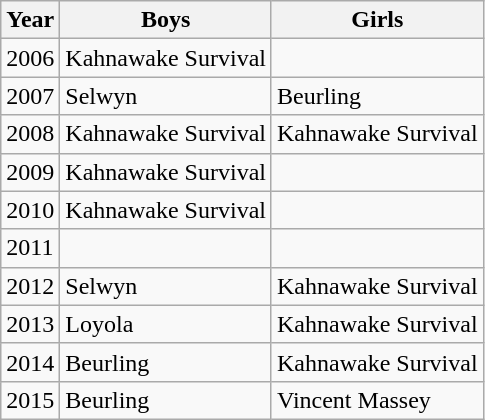<table class="wikitable">
<tr>
<th>Year</th>
<th>Boys</th>
<th>Girls</th>
</tr>
<tr>
<td>2006</td>
<td>Kahnawake Survival</td>
<td></td>
</tr>
<tr>
<td>2007</td>
<td>Selwyn</td>
<td>Beurling</td>
</tr>
<tr>
<td>2008</td>
<td>Kahnawake Survival</td>
<td>Kahnawake Survival</td>
</tr>
<tr>
<td>2009</td>
<td>Kahnawake Survival</td>
<td></td>
</tr>
<tr>
<td>2010</td>
<td>Kahnawake Survival</td>
<td></td>
</tr>
<tr>
<td>2011</td>
<td></td>
<td></td>
</tr>
<tr>
<td>2012</td>
<td>Selwyn</td>
<td>Kahnawake Survival</td>
</tr>
<tr>
<td>2013</td>
<td>Loyola</td>
<td>Kahnawake Survival</td>
</tr>
<tr>
<td>2014</td>
<td>Beurling</td>
<td>Kahnawake Survival</td>
</tr>
<tr>
<td>2015</td>
<td>Beurling</td>
<td>Vincent Massey</td>
</tr>
</table>
